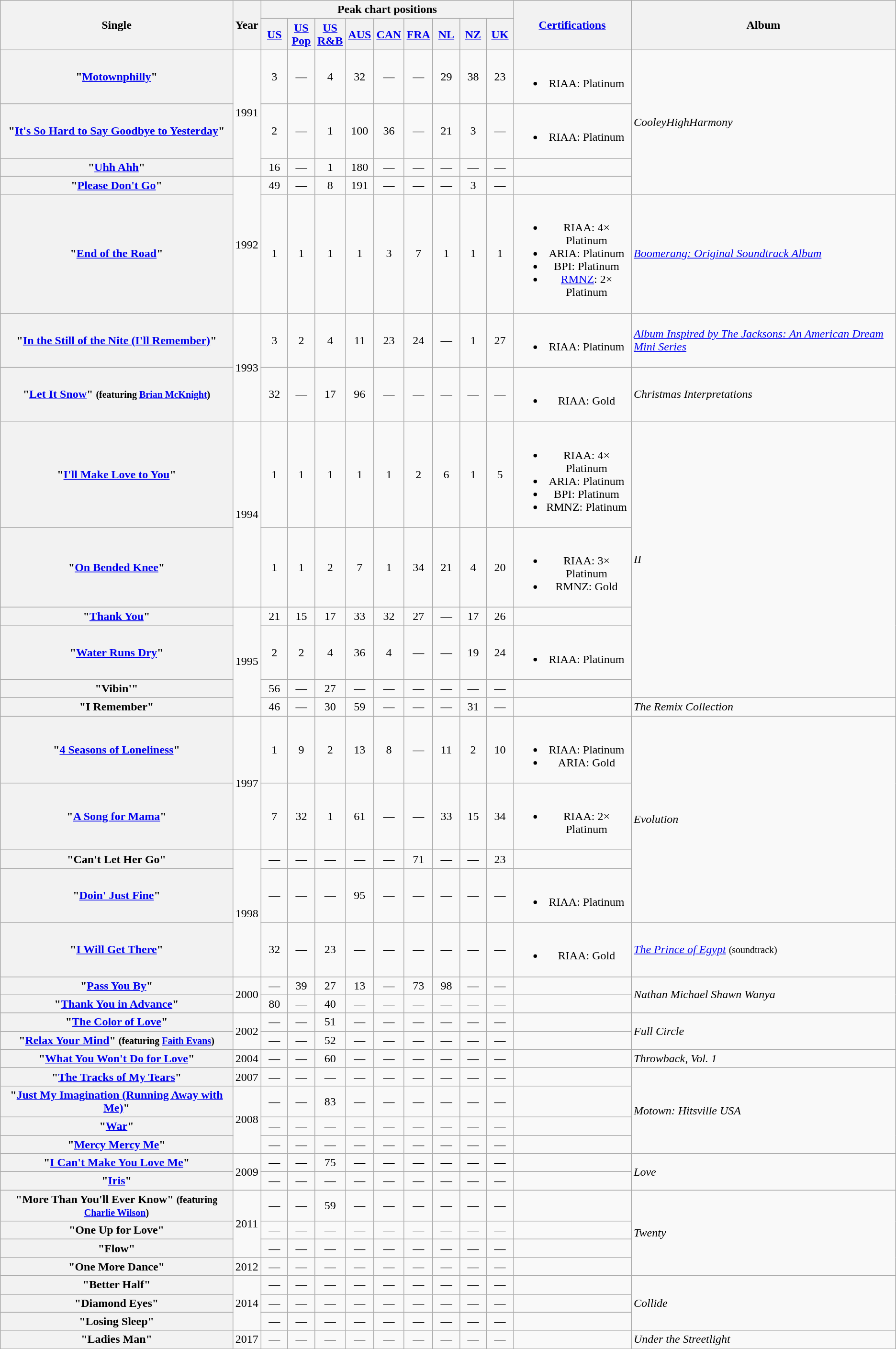<table class="wikitable plainrowheaders" style="text-align:center;">
<tr>
<th rowspan="2">Single</th>
<th rowspan="2">Year</th>
<th colspan="9">Peak chart positions</th>
<th rowspan="2"><a href='#'>Certifications</a></th>
<th rowspan="2">Album</th>
</tr>
<tr>
<th width="30"><a href='#'>US</a><br></th>
<th width="30"><a href='#'>US Pop</a><br></th>
<th width="30"><a href='#'>US R&B</a><br></th>
<th width="30"><a href='#'>AUS</a><br></th>
<th width="30"><a href='#'>CAN</a><br></th>
<th width="30"><a href='#'>FRA</a><br></th>
<th width="30"><a href='#'>NL</a><br></th>
<th width="30"><a href='#'>NZ</a><br></th>
<th width="30"><a href='#'>UK</a><br></th>
</tr>
<tr>
<th scope="row">"<a href='#'>Motownphilly</a>"</th>
<td rowspan="3">1991</td>
<td>3</td>
<td>—</td>
<td>4</td>
<td>32</td>
<td>—</td>
<td>—</td>
<td>29</td>
<td>38</td>
<td>23</td>
<td><br><ul><li>RIAA: Platinum</li></ul></td>
<td align="left" rowspan="4"><em>CooleyHighHarmony</em></td>
</tr>
<tr>
<th scope="row">"<a href='#'>It's So Hard to Say Goodbye to Yesterday</a>"</th>
<td>2</td>
<td>—</td>
<td>1</td>
<td>100</td>
<td>36</td>
<td>—</td>
<td>21</td>
<td>3</td>
<td>—</td>
<td><br><ul><li>RIAA: Platinum</li></ul></td>
</tr>
<tr>
<th scope="row">"<a href='#'>Uhh Ahh</a>"</th>
<td>16</td>
<td>—</td>
<td>1</td>
<td>180</td>
<td>—</td>
<td>—</td>
<td>—</td>
<td>—</td>
<td>—</td>
<td></td>
</tr>
<tr>
<th scope="row">"<a href='#'>Please Don't Go</a>"</th>
<td rowspan="2">1992</td>
<td>49</td>
<td>—</td>
<td>8</td>
<td>191</td>
<td>—</td>
<td>—</td>
<td>—</td>
<td>3</td>
<td>—</td>
<td></td>
</tr>
<tr>
<th scope="row">"<a href='#'>End of the Road</a>"</th>
<td>1</td>
<td>1</td>
<td>1</td>
<td>1</td>
<td>3</td>
<td>7</td>
<td>1</td>
<td>1</td>
<td>1</td>
<td><br><ul><li>RIAA: 4× Platinum</li><li>ARIA: Platinum</li><li>BPI: Platinum</li><li><a href='#'>RMNZ</a>: 2× Platinum</li></ul></td>
<td align="left"><a href='#'><em>Boomerang: Original Soundtrack Album</em></a></td>
</tr>
<tr>
<th scope="row">"<a href='#'>In the Still of the Nite (I'll Remember)</a>"</th>
<td rowspan="2">1993</td>
<td>3</td>
<td>2</td>
<td>4</td>
<td>11</td>
<td>23</td>
<td>24</td>
<td>—</td>
<td>1</td>
<td>27</td>
<td><br><ul><li>RIAA: Platinum</li></ul></td>
<td align="left"><a href='#'><em>Album Inspired by The Jacksons: An American Dream Mini Series</em></a></td>
</tr>
<tr>
<th scope="row">"<a href='#'>Let It Snow</a>" <small>(featuring <a href='#'>Brian McKnight</a>)</small></th>
<td>32</td>
<td>—</td>
<td>17</td>
<td>96</td>
<td>—</td>
<td>—</td>
<td>—</td>
<td>—</td>
<td>—</td>
<td><br><ul><li>RIAA: Gold</li></ul></td>
<td align="left"><em>Christmas Interpretations</em></td>
</tr>
<tr>
<th scope="row">"<a href='#'>I'll Make Love to You</a>"</th>
<td rowspan="2">1994</td>
<td>1</td>
<td>1</td>
<td>1</td>
<td>1</td>
<td>1</td>
<td>2</td>
<td>6</td>
<td>1</td>
<td>5</td>
<td><br><ul><li>RIAA: 4× Platinum</li><li>ARIA: Platinum</li><li>BPI: Platinum</li><li>RMNZ: Platinum</li></ul></td>
<td align="left" rowspan="5"><em>II</em></td>
</tr>
<tr>
<th scope="row">"<a href='#'>On Bended Knee</a>"</th>
<td>1</td>
<td>1</td>
<td>2</td>
<td>7</td>
<td>1</td>
<td>34</td>
<td>21</td>
<td>4</td>
<td>20</td>
<td><br><ul><li>RIAA: 3× Platinum</li><li>RMNZ: Gold</li></ul></td>
</tr>
<tr>
<th scope="row">"<a href='#'>Thank You</a>"</th>
<td rowspan="4">1995</td>
<td>21</td>
<td>15</td>
<td>17</td>
<td>33</td>
<td>32</td>
<td>27</td>
<td>—</td>
<td>17</td>
<td>26</td>
<td></td>
</tr>
<tr>
<th scope="row">"<a href='#'>Water Runs Dry</a>"</th>
<td>2</td>
<td>2</td>
<td>4</td>
<td>36</td>
<td>4</td>
<td>—</td>
<td>—</td>
<td>19</td>
<td>24</td>
<td><br><ul><li>RIAA: Platinum</li></ul></td>
</tr>
<tr>
<th scope="row">"Vibin'"</th>
<td>56</td>
<td>—</td>
<td>27</td>
<td>—</td>
<td>—</td>
<td>—</td>
<td>—</td>
<td>—</td>
<td>—</td>
<td></td>
</tr>
<tr>
<th scope="row">"I Remember"</th>
<td>46</td>
<td>—</td>
<td>30</td>
<td>59</td>
<td>—</td>
<td>—</td>
<td>—</td>
<td>31</td>
<td>—</td>
<td></td>
<td align="left"><em>The Remix Collection</em></td>
</tr>
<tr>
<th scope="row">"<a href='#'>4 Seasons of Loneliness</a>"</th>
<td rowspan="2">1997</td>
<td>1</td>
<td>9</td>
<td>2</td>
<td>13</td>
<td>8</td>
<td>—</td>
<td>11</td>
<td>2</td>
<td>10</td>
<td><br><ul><li>RIAA: Platinum</li><li>ARIA: Gold</li></ul></td>
<td align="left" rowspan="4"><em>Evolution</em></td>
</tr>
<tr>
<th scope="row">"<a href='#'>A Song for Mama</a>"</th>
<td>7</td>
<td>32</td>
<td>1</td>
<td>61</td>
<td>—</td>
<td>—</td>
<td>33</td>
<td>15</td>
<td>34</td>
<td><br><ul><li>RIAA: 2× Platinum</li></ul></td>
</tr>
<tr>
<th scope="row">"Can't Let Her Go"</th>
<td rowspan="3">1998</td>
<td>—</td>
<td>—</td>
<td>—</td>
<td>—</td>
<td>—</td>
<td>71</td>
<td>—</td>
<td>—</td>
<td>23</td>
<td></td>
</tr>
<tr>
<th scope="row">"<a href='#'>Doin' Just Fine</a>"</th>
<td>—</td>
<td>—</td>
<td>—</td>
<td>95</td>
<td>—</td>
<td>—</td>
<td>—</td>
<td>—</td>
<td>—</td>
<td><br><ul><li>RIAA: Platinum</li></ul></td>
</tr>
<tr>
<th scope="row">"<a href='#'>I Will Get There</a>"</th>
<td>32</td>
<td>—</td>
<td>23</td>
<td>—</td>
<td>—</td>
<td>—</td>
<td>—</td>
<td>—</td>
<td>—</td>
<td><br><ul><li>RIAA: Gold</li></ul></td>
<td align="left"><em><a href='#'>The Prince of Egypt</a></em> <small>(soundtrack)</small></td>
</tr>
<tr>
<th scope="row">"<a href='#'>Pass You By</a>"</th>
<td rowspan="2">2000</td>
<td>—</td>
<td>39</td>
<td>27</td>
<td>13</td>
<td>—</td>
<td>73</td>
<td>98</td>
<td>—</td>
<td>—</td>
<td></td>
<td align="left" rowspan="2"><em>Nathan Michael Shawn Wanya</em></td>
</tr>
<tr>
<th scope="row">"<a href='#'>Thank You in Advance</a>"</th>
<td>80</td>
<td>—</td>
<td>40</td>
<td>—</td>
<td>—</td>
<td>—</td>
<td>—</td>
<td>—</td>
<td>—</td>
<td></td>
</tr>
<tr>
<th scope="row">"<a href='#'>The Color of Love</a>"</th>
<td rowspan="2">2002</td>
<td>—</td>
<td>—</td>
<td>51</td>
<td>—</td>
<td>—</td>
<td>—</td>
<td>—</td>
<td>—</td>
<td>—</td>
<td></td>
<td align="left" rowspan="2"><em>Full Circle</em></td>
</tr>
<tr>
<th scope="row">"<a href='#'>Relax Your Mind</a>" <small>(featuring <a href='#'>Faith Evans</a>)</small></th>
<td>—</td>
<td>—</td>
<td>52</td>
<td>—</td>
<td>—</td>
<td>—</td>
<td>—</td>
<td>—</td>
<td>—</td>
<td></td>
</tr>
<tr>
<th scope="row">"<a href='#'>What You Won't Do for Love</a>"</th>
<td>2004</td>
<td>—</td>
<td>—</td>
<td>60</td>
<td>—</td>
<td>—</td>
<td>—</td>
<td>—</td>
<td>—</td>
<td>—</td>
<td></td>
<td align="left"><em>Throwback, Vol. 1</em></td>
</tr>
<tr>
<th scope="row">"<a href='#'>The Tracks of My Tears</a>"</th>
<td>2007</td>
<td>—</td>
<td>—</td>
<td>—</td>
<td>—</td>
<td>—</td>
<td>—</td>
<td>—</td>
<td>—</td>
<td>—</td>
<td></td>
<td align="left" rowspan="4"><em>Motown: Hitsville USA</em></td>
</tr>
<tr>
<th scope="row">"<a href='#'>Just My Imagination (Running Away with Me)</a>"</th>
<td rowspan="3">2008</td>
<td>—</td>
<td>—</td>
<td>83</td>
<td>—</td>
<td>—</td>
<td>—</td>
<td>—</td>
<td>—</td>
<td>—</td>
<td></td>
</tr>
<tr>
<th scope="row">"<a href='#'>War</a>"</th>
<td>—</td>
<td>—</td>
<td>—</td>
<td>—</td>
<td>—</td>
<td>—</td>
<td>—</td>
<td>—</td>
<td>—</td>
<td></td>
</tr>
<tr>
<th scope="row">"<a href='#'>Mercy Mercy Me</a>"</th>
<td>—</td>
<td>—</td>
<td>—</td>
<td>—</td>
<td>—</td>
<td>—</td>
<td>—</td>
<td>—</td>
<td>—</td>
<td></td>
</tr>
<tr>
<th scope="row">"<a href='#'>I Can't Make You Love Me</a>"</th>
<td rowspan="2">2009</td>
<td>—</td>
<td>—</td>
<td>75</td>
<td>—</td>
<td>—</td>
<td>—</td>
<td>—</td>
<td>—</td>
<td>—</td>
<td></td>
<td align="left" rowspan="2"><em>Love</em></td>
</tr>
<tr>
<th scope="row">"<a href='#'>Iris</a>"</th>
<td>—</td>
<td>—</td>
<td>—</td>
<td>—</td>
<td>—</td>
<td>—</td>
<td>—</td>
<td>—</td>
<td>—</td>
<td></td>
</tr>
<tr>
<th scope="row">"More Than You'll Ever Know" <small>(featuring <a href='#'>Charlie Wilson</a>)</small></th>
<td rowspan="3">2011</td>
<td>—</td>
<td>—</td>
<td>59</td>
<td>—</td>
<td>—</td>
<td>—</td>
<td>—</td>
<td>—</td>
<td>—</td>
<td></td>
<td align="left" rowspan="4"><em>Twenty</em></td>
</tr>
<tr>
<th scope="row">"One Up for Love"</th>
<td>—</td>
<td>—</td>
<td>—</td>
<td>—</td>
<td>—</td>
<td>—</td>
<td>—</td>
<td>—</td>
<td>—</td>
<td></td>
</tr>
<tr>
<th scope="row">"Flow"</th>
<td>—</td>
<td>—</td>
<td>—</td>
<td>—</td>
<td>—</td>
<td>—</td>
<td>—</td>
<td>—</td>
<td>—</td>
<td></td>
</tr>
<tr>
<th scope="row">"One More Dance"</th>
<td>2012</td>
<td>—</td>
<td>—</td>
<td>—</td>
<td>—</td>
<td>—</td>
<td>—</td>
<td>—</td>
<td>—</td>
<td>—</td>
<td></td>
</tr>
<tr>
<th scope="row">"Better Half"</th>
<td rowspan="3">2014</td>
<td>—</td>
<td>—</td>
<td>—</td>
<td>—</td>
<td>—</td>
<td>—</td>
<td>—</td>
<td>—</td>
<td>—</td>
<td></td>
<td align="left" rowspan="3"><em>Collide</em></td>
</tr>
<tr>
<th scope="row">"Diamond Eyes"</th>
<td>—</td>
<td>—</td>
<td>—</td>
<td>—</td>
<td>—</td>
<td>—</td>
<td>—</td>
<td>—</td>
<td>—</td>
<td></td>
</tr>
<tr>
<th scope="row">"Losing Sleep"</th>
<td>—</td>
<td>—</td>
<td>—</td>
<td>—</td>
<td>—</td>
<td>—</td>
<td>—</td>
<td>—</td>
<td>—</td>
<td></td>
</tr>
<tr>
<th scope="row">"Ladies Man"</th>
<td>2017</td>
<td>—</td>
<td>—</td>
<td>—</td>
<td>—</td>
<td>—</td>
<td>—</td>
<td>—</td>
<td>—</td>
<td>—</td>
<td></td>
<td align="left"><em>Under the Streetlight</em></td>
</tr>
</table>
